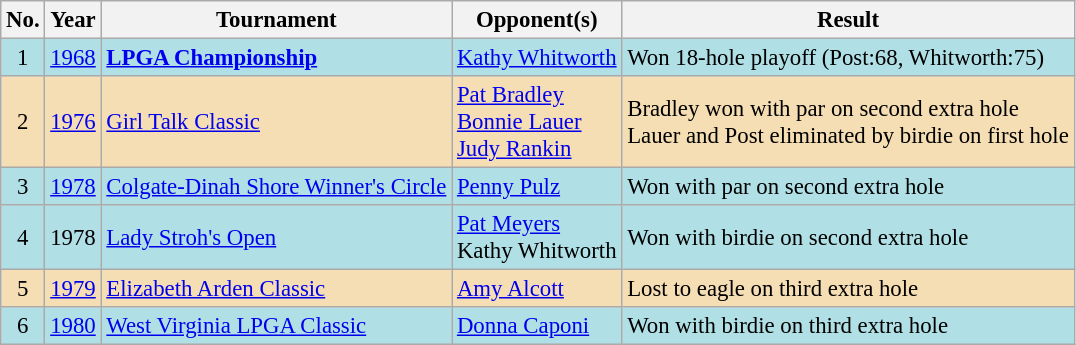<table class="wikitable" style="font-size:95%;">
<tr>
<th>No.</th>
<th>Year</th>
<th>Tournament</th>
<th>Opponent(s)</th>
<th>Result</th>
</tr>
<tr style="background:#B0E0E6;">
<td align=center>1</td>
<td><a href='#'>1968</a></td>
<td><strong><a href='#'>LPGA Championship</a></strong></td>
<td> <a href='#'>Kathy Whitworth</a></td>
<td>Won 18-hole playoff (Post:68, Whitworth:75)</td>
</tr>
<tr style="background:#F5DEB3;">
<td align=center>2</td>
<td><a href='#'>1976</a></td>
<td><a href='#'>Girl Talk Classic</a></td>
<td> <a href='#'>Pat Bradley</a><br> <a href='#'>Bonnie Lauer</a><br> <a href='#'>Judy Rankin</a></td>
<td>Bradley won with par on second extra hole<br>Lauer and Post eliminated by birdie on first hole</td>
</tr>
<tr style="background:#B0E0E6;">
<td align=center>3</td>
<td><a href='#'>1978</a></td>
<td><a href='#'>Colgate-Dinah Shore Winner's Circle</a></td>
<td> <a href='#'>Penny Pulz</a></td>
<td>Won with par on second extra hole</td>
</tr>
<tr style="background:#B0E0E6;">
<td align=center>4</td>
<td>1978</td>
<td><a href='#'>Lady Stroh's Open</a></td>
<td> <a href='#'>Pat Meyers</a><br> Kathy Whitworth</td>
<td>Won with birdie on second extra hole</td>
</tr>
<tr style="background:#F5DEB3;">
<td align=center>5</td>
<td><a href='#'>1979</a></td>
<td><a href='#'>Elizabeth Arden Classic</a></td>
<td> <a href='#'>Amy Alcott</a></td>
<td>Lost to eagle on third extra hole</td>
</tr>
<tr style="background:#B0E0E6;">
<td align=center>6</td>
<td><a href='#'>1980</a></td>
<td><a href='#'>West Virginia LPGA Classic</a></td>
<td> <a href='#'>Donna Caponi</a></td>
<td>Won with birdie on third extra hole</td>
</tr>
</table>
